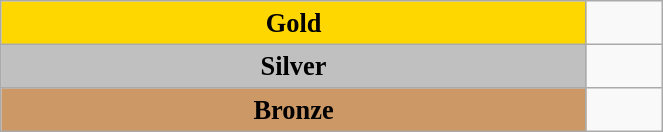<table class="wikitable" style=" text-align:center; font-size:110%;" width="35%">
<tr>
<td rowspan="1" bgcolor="gold"><strong>Gold</strong></td>
<td align=left></td>
</tr>
<tr>
<td rowspan="1" bgcolor="silver"><strong>Silver</strong></td>
<td align=left></td>
</tr>
<tr>
<td rowspan="1" bgcolor="#cc9966"><strong>Bronze</strong></td>
<td align=left></td>
</tr>
</table>
